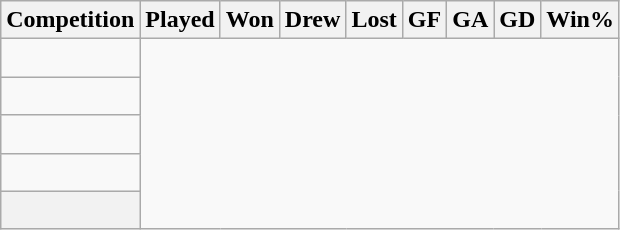<table class="wikitable sortable" style="text-align: center;">
<tr>
<th>Competition</th>
<th>Played</th>
<th>Won</th>
<th>Drew</th>
<th>Lost</th>
<th>GF</th>
<th>GA</th>
<th>GD</th>
<th>Win%</th>
</tr>
<tr>
<td align=left><br></td>
</tr>
<tr>
<td align=left><br></td>
</tr>
<tr>
<td align=left><br></td>
</tr>
<tr>
<td align=left><br></td>
</tr>
<tr class="sortbottom">
<th><br></th>
</tr>
</table>
